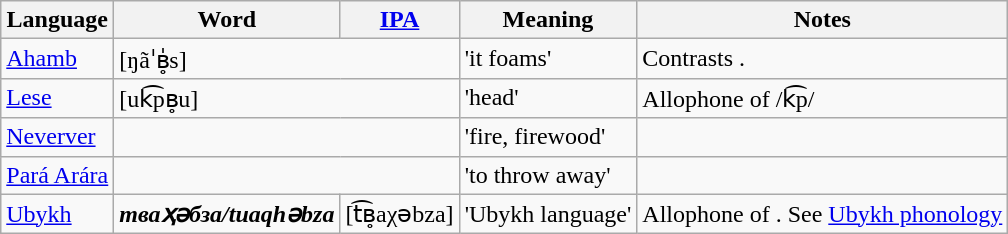<table class="wikitable">
<tr>
<th>Language</th>
<th>Word</th>
<th><a href='#'>IPA</a></th>
<th>Meaning</th>
<th>Notes</th>
</tr>
<tr>
<td><a href='#'>Ahamb</a></td>
<td colspan="2">[ŋãˈʙ̥̍s]</td>
<td>'it foams'</td>
<td>Contrasts .</td>
</tr>
<tr>
<td><a href='#'>Lese</a></td>
<td colspan="2">[uk͡pʙ̥u]</td>
<td>'head'</td>
<td>Allophone of /k͡p/</td>
</tr>
<tr>
<td><a href='#'>Neverver</a></td>
<td colspan="2"></td>
<td>'fire, firewood'</td>
<td></td>
</tr>
<tr>
<td><a href='#'>Pará Arára</a></td>
<td colspan="2"></td>
<td>'to throw away'</td>
<td></td>
</tr>
<tr>
<td><a href='#'>Ubykh</a></td>
<td><strong><em>тв<strong>аҳəбза<em>/tuaqhəbza</td>
<td>[t͡ʙ̥aχəbza]</td>
<td>'Ubykh language'</td>
<td>Allophone of . See <a href='#'>Ubykh phonology</a></td>
</tr>
</table>
